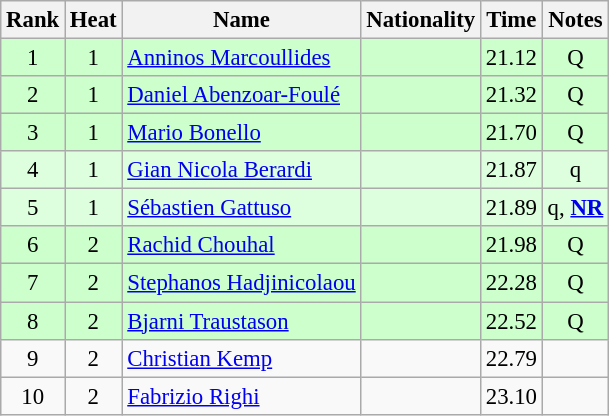<table class="wikitable sortable" style="text-align:center; font-size:95%">
<tr>
<th>Rank</th>
<th>Heat</th>
<th>Name</th>
<th>Nationality</th>
<th>Time</th>
<th>Notes</th>
</tr>
<tr bgcolor=ccffcc>
<td>1</td>
<td>1</td>
<td align=left><a href='#'>Anninos Marcoullides</a></td>
<td align=left></td>
<td>21.12</td>
<td>Q</td>
</tr>
<tr bgcolor=ccffcc>
<td>2</td>
<td>1</td>
<td align=left><a href='#'>Daniel Abenzoar-Foulé</a></td>
<td align=left></td>
<td>21.32</td>
<td>Q</td>
</tr>
<tr bgcolor=ccffcc>
<td>3</td>
<td>1</td>
<td align=left><a href='#'>Mario Bonello</a></td>
<td align=left></td>
<td>21.70</td>
<td>Q</td>
</tr>
<tr bgcolor=ddffdd>
<td>4</td>
<td>1</td>
<td align=left><a href='#'>Gian Nicola Berardi</a></td>
<td align=left></td>
<td>21.87</td>
<td>q</td>
</tr>
<tr bgcolor=ddffdd>
<td>5</td>
<td>1</td>
<td align=left><a href='#'>Sébastien Gattuso</a></td>
<td align=left></td>
<td>21.89</td>
<td>q, <strong><a href='#'>NR</a></strong></td>
</tr>
<tr bgcolor=ccffcc>
<td>6</td>
<td>2</td>
<td align=left><a href='#'>Rachid Chouhal</a></td>
<td align=left></td>
<td>21.98</td>
<td>Q</td>
</tr>
<tr bgcolor=ccffcc>
<td>7</td>
<td>2</td>
<td align=left><a href='#'>Stephanos Hadjinicolaou</a></td>
<td align=left></td>
<td>22.28</td>
<td>Q</td>
</tr>
<tr bgcolor=ccffcc>
<td>8</td>
<td>2</td>
<td align=left><a href='#'>Bjarni Traustason</a></td>
<td align=left></td>
<td>22.52</td>
<td>Q</td>
</tr>
<tr>
<td>9</td>
<td>2</td>
<td align=left><a href='#'>Christian Kemp</a></td>
<td align=left></td>
<td>22.79</td>
<td></td>
</tr>
<tr>
<td>10</td>
<td>2</td>
<td align=left><a href='#'>Fabrizio Righi</a></td>
<td align=left></td>
<td>23.10</td>
<td></td>
</tr>
</table>
